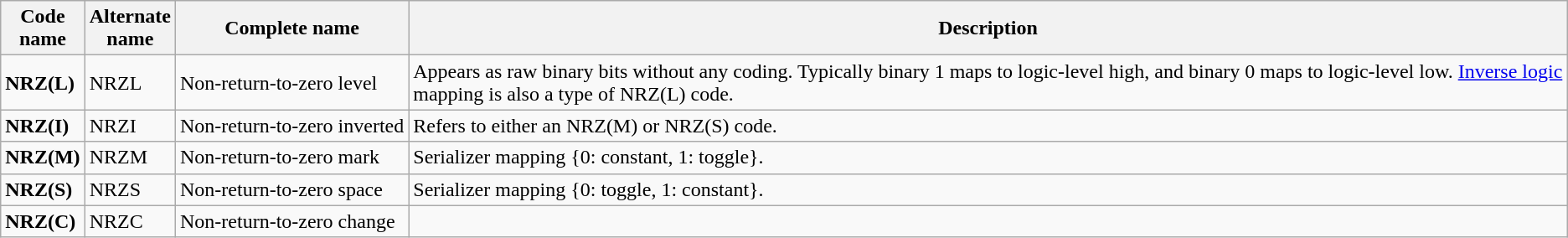<table class="wikitable">
<tr>
<th>Code <br>name</th>
<th>Alternate <br>name</th>
<th>Complete name</th>
<th>Description</th>
</tr>
<tr>
<td><strong>NRZ(L)</strong></td>
<td>NRZL</td>
<td>Non-return-to-zero level</td>
<td>Appears as raw binary bits without any coding. Typically binary 1 maps to logic-level high, and binary 0 maps to logic-level low.  <a href='#'>Inverse logic</a> mapping is also a type of NRZ(L) code.</td>
</tr>
<tr>
<td><strong>NRZ(I)</strong></td>
<td>NRZI</td>
<td style="white-space:nowrap;">Non-return-to-zero inverted</td>
<td>Refers to either an NRZ(M) or NRZ(S) code.</td>
</tr>
<tr>
<td><strong>NRZ(M)</strong></td>
<td>NRZM</td>
<td>Non-return-to-zero mark</td>
<td>Serializer mapping {0: constant, 1: toggle}.</td>
</tr>
<tr>
<td><strong>NRZ(S)</strong></td>
<td>NRZS</td>
<td>Non-return-to-zero space</td>
<td>Serializer mapping {0: toggle, 1: constant}.</td>
</tr>
<tr>
<td><strong>NRZ(C)</strong></td>
<td>NRZC</td>
<td>Non-return-to-zero change</td>
<td></td>
</tr>
</table>
